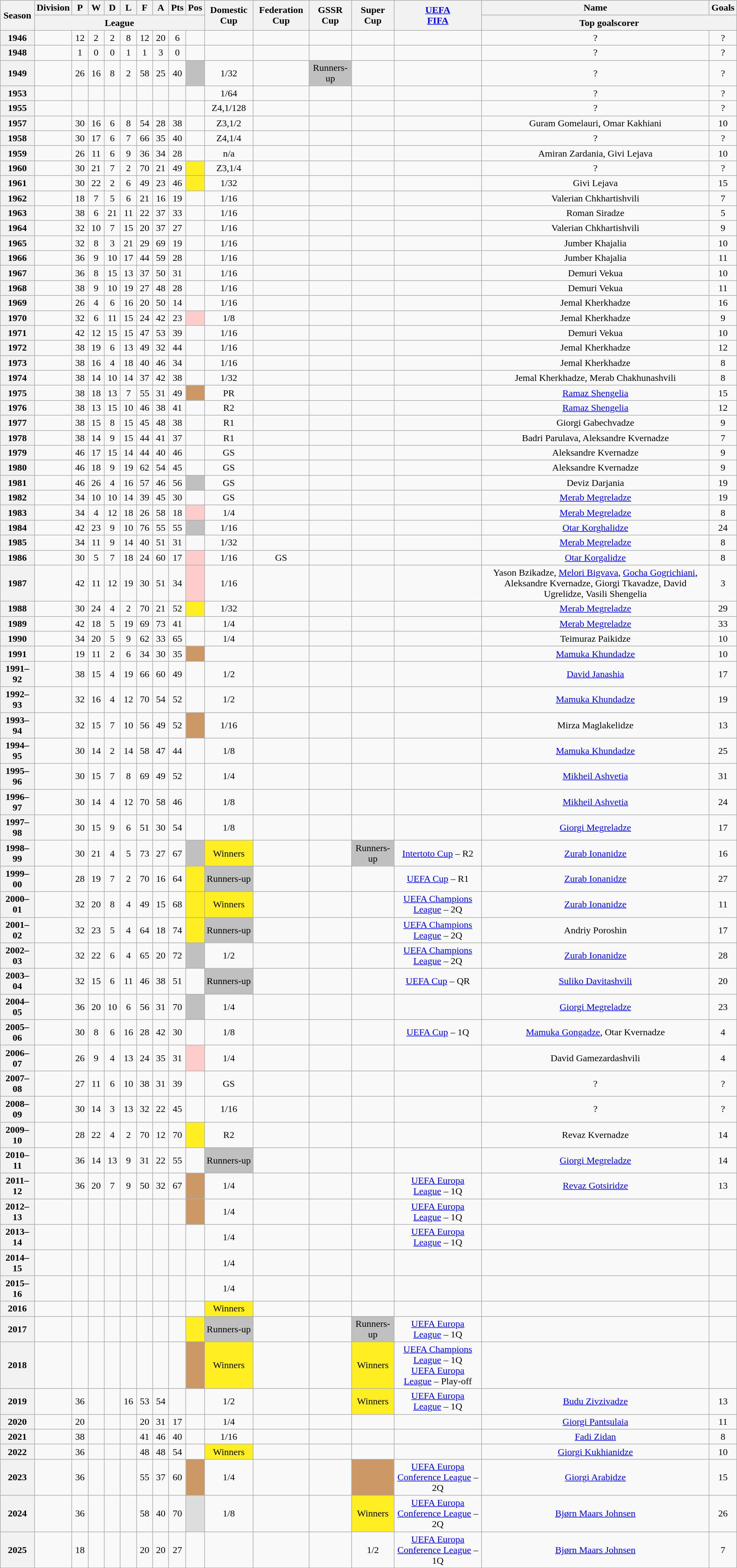<table class="wikitable sortable" style="text-align: center">
<tr>
<th rowspan="2" scope="col">Season</th>
<th scope="col">Division</th>
<th width="20" scope="col">P</th>
<th width="20" scope="col">W</th>
<th width="20" scope="col">D</th>
<th width="20" scope="col">L</th>
<th width="20" scope="col">F</th>
<th width="20" scope="col">A</th>
<th width="20" scope="col">Pts</th>
<th scope="col">Pos</th>
<th rowspan="2" scope="col">Domestic Cup</th>
<th rowspan="2"scope="col">Federation Cup</th>
<th rowspan="2"scope="col">GSSR Cup</th>
<th rowspan="2" scope="col">Super Cup</th>
<th rowspan="2" scope="col"><a href='#'>UEFA</a><br><a href='#'>FIFA</a></th>
<th scope="col">Name</th>
<th scope="col">Goals</th>
</tr>
<tr class="unsortable">
<th colspan="9" scope="col">League</th>
<th colspan="2" scope="col">Top goalscorer</th>
</tr>
<tr>
<th scope="row">1946</th>
<td></td>
<td>12</td>
<td>2</td>
<td>2</td>
<td>8</td>
<td>12</td>
<td>20</td>
<td>6</td>
<td></td>
<td></td>
<td></td>
<td></td>
<td></td>
<td></td>
<td>?</td>
<td>?</td>
</tr>
<tr>
<th scope="row">1948</th>
<td></td>
<td>1</td>
<td>0</td>
<td>0</td>
<td>1</td>
<td>1</td>
<td>3</td>
<td>0</td>
<td></td>
<td></td>
<td></td>
<td></td>
<td></td>
<td></td>
<td>?</td>
<td>?</td>
</tr>
<tr>
<th scope="row">1949</th>
<td></td>
<td>26</td>
<td>16</td>
<td>8</td>
<td>2</td>
<td>58</td>
<td>25</td>
<td>40</td>
<td style="background:silver;"></td>
<td>1/32</td>
<td></td>
<td style="background:silver;">Runners-up</td>
<td></td>
<td></td>
<td>?</td>
<td>?</td>
</tr>
<tr>
<th scope="row">1953</th>
<td></td>
<td></td>
<td></td>
<td></td>
<td></td>
<td></td>
<td></td>
<td></td>
<td></td>
<td>1/64</td>
<td></td>
<td></td>
<td></td>
<td></td>
<td>?</td>
<td>?</td>
</tr>
<tr>
<th scope="row">1955</th>
<td></td>
<td></td>
<td></td>
<td></td>
<td></td>
<td></td>
<td></td>
<td></td>
<td></td>
<td>Z4,1/128</td>
<td></td>
<td></td>
<td></td>
<td></td>
<td>?</td>
<td>?</td>
</tr>
<tr>
<th scope="row">1957</th>
<td></td>
<td>30</td>
<td>16</td>
<td>6</td>
<td>8</td>
<td>54</td>
<td>28</td>
<td>38</td>
<td></td>
<td>Z3,1/2</td>
<td></td>
<td></td>
<td></td>
<td></td>
<td>Guram Gomelauri, Omar Kakhiani</td>
<td>10</td>
</tr>
<tr>
<th scope="row">1958</th>
<td></td>
<td>30</td>
<td>17</td>
<td>6</td>
<td>7</td>
<td>66</td>
<td>35</td>
<td>40</td>
<td></td>
<td>Z4,1/4</td>
<td></td>
<td></td>
<td></td>
<td></td>
<td>?</td>
<td>?</td>
</tr>
<tr>
<th scope="row">1959</th>
<td></td>
<td>26</td>
<td>11</td>
<td>6</td>
<td>9</td>
<td>36</td>
<td>34</td>
<td>28</td>
<td></td>
<td>n/a</td>
<td></td>
<td></td>
<td></td>
<td></td>
<td>Amiran Zardania, Givi Lejava</td>
<td>10</td>
</tr>
<tr>
<th scope="row">1960</th>
<td></td>
<td>30</td>
<td>21</td>
<td>7</td>
<td>2</td>
<td>70</td>
<td>21</td>
<td>49</td>
<td style="text-align:center; background-color:#FE2;"></td>
<td>Z3,1/4</td>
<td></td>
<td></td>
<td></td>
<td></td>
<td>?</td>
<td>?</td>
</tr>
<tr>
<th scope="row">1961</th>
<td></td>
<td>30</td>
<td>22</td>
<td>2</td>
<td>6</td>
<td>49</td>
<td>23</td>
<td>46</td>
<td style="text-align:center; background-color:#FE2;"></td>
<td>1/32</td>
<td></td>
<td></td>
<td></td>
<td></td>
<td>Givi Lejava</td>
<td>15</td>
</tr>
<tr>
<th scope="row">1962</th>
<td></td>
<td>18</td>
<td>7</td>
<td>5</td>
<td>6</td>
<td>21</td>
<td>16</td>
<td>19</td>
<td></td>
<td>1/16</td>
<td></td>
<td></td>
<td></td>
<td></td>
<td>Valerian Chkhartishvili</td>
<td>7</td>
</tr>
<tr>
<th scope="row">1963</th>
<td></td>
<td>38</td>
<td>6</td>
<td>21</td>
<td>11</td>
<td>22</td>
<td>37</td>
<td>33</td>
<td></td>
<td>1/16</td>
<td></td>
<td></td>
<td></td>
<td></td>
<td>Roman Siradze</td>
<td>5</td>
</tr>
<tr>
<th scope="row">1964</th>
<td></td>
<td>32</td>
<td>10</td>
<td>7</td>
<td>15</td>
<td>20</td>
<td>37</td>
<td>27</td>
<td></td>
<td>1/16</td>
<td></td>
<td></td>
<td></td>
<td></td>
<td>Valerian Chkhartishvili</td>
<td>9</td>
</tr>
<tr>
<th scope="row">1965</th>
<td></td>
<td>32</td>
<td>8</td>
<td>3</td>
<td>21</td>
<td>29</td>
<td>69</td>
<td>19</td>
<td></td>
<td>1/16</td>
<td></td>
<td></td>
<td></td>
<td></td>
<td>Jumber Khajalia</td>
<td>10</td>
</tr>
<tr>
<th scope="row">1966</th>
<td></td>
<td>36</td>
<td>9</td>
<td>10</td>
<td>17</td>
<td>44</td>
<td>59</td>
<td>28</td>
<td></td>
<td>1/16</td>
<td></td>
<td></td>
<td></td>
<td></td>
<td>Jumber Khajalia</td>
<td>11</td>
</tr>
<tr>
<th scope="row">1967</th>
<td></td>
<td>36</td>
<td>8</td>
<td>15</td>
<td>13</td>
<td>37</td>
<td>50</td>
<td>31</td>
<td></td>
<td>1/16</td>
<td></td>
<td></td>
<td></td>
<td></td>
<td>Demuri Vekua</td>
<td>10</td>
</tr>
<tr>
<th scope="row">1968</th>
<td></td>
<td>38</td>
<td>9</td>
<td>10</td>
<td>19</td>
<td>27</td>
<td>48</td>
<td>28</td>
<td></td>
<td>1/16</td>
<td></td>
<td></td>
<td></td>
<td></td>
<td>Demuri Vekua</td>
<td>11</td>
</tr>
<tr>
<th scope="row">1969</th>
<td></td>
<td>26</td>
<td>4</td>
<td>6</td>
<td>16</td>
<td>20</td>
<td>50</td>
<td>14</td>
<td></td>
<td>1/16</td>
<td></td>
<td></td>
<td></td>
<td></td>
<td>Jemal Kherkhadze</td>
<td>16</td>
</tr>
<tr>
<th scope="row">1970</th>
<td></td>
<td>32</td>
<td>6</td>
<td>11</td>
<td>15</td>
<td>24</td>
<td>42</td>
<td>23</td>
<td style="text-align:center; background-color:#FCC;"></td>
<td>1/8</td>
<td></td>
<td></td>
<td></td>
<td></td>
<td>Jemal Kherkhadze</td>
<td>9</td>
</tr>
<tr>
<th scope="row">1971</th>
<td></td>
<td>42</td>
<td>12</td>
<td>15</td>
<td>15</td>
<td>47</td>
<td>53</td>
<td>39</td>
<td></td>
<td>1/16</td>
<td></td>
<td></td>
<td></td>
<td></td>
<td>Demuri Vekua</td>
<td>10</td>
</tr>
<tr>
<th scope="row">1972</th>
<td></td>
<td>38</td>
<td>19</td>
<td>6</td>
<td>13</td>
<td>49</td>
<td>32</td>
<td>44</td>
<td></td>
<td>1/16</td>
<td></td>
<td></td>
<td></td>
<td></td>
<td>Jemal Kherkhadze</td>
<td>12</td>
</tr>
<tr>
<th scope="row">1973</th>
<td></td>
<td>38</td>
<td>16</td>
<td>4</td>
<td>18</td>
<td>40</td>
<td>46</td>
<td>34</td>
<td></td>
<td>1/16</td>
<td></td>
<td></td>
<td></td>
<td></td>
<td>Jemal Kherkhadze</td>
<td>8</td>
</tr>
<tr>
<th scope="row">1974</th>
<td></td>
<td>38</td>
<td>14</td>
<td>10</td>
<td>14</td>
<td>37</td>
<td>42</td>
<td>38</td>
<td></td>
<td>1/32</td>
<td></td>
<td></td>
<td></td>
<td></td>
<td>Jemal Kherkhadze, Merab Chakhunashvili</td>
<td>8</td>
</tr>
<tr>
<th scope="row">1975</th>
<td></td>
<td>38</td>
<td>18</td>
<td>13</td>
<td>7</td>
<td>55</td>
<td>31</td>
<td>49</td>
<td style="background:#cc9966"></td>
<td>PR</td>
<td></td>
<td></td>
<td></td>
<td></td>
<td><a href='#'>Ramaz Shengelia</a></td>
<td>15</td>
</tr>
<tr>
<th scope="row">1976</th>
<td></td>
<td>38</td>
<td>13</td>
<td>15</td>
<td>10</td>
<td>46</td>
<td>38</td>
<td>41</td>
<td></td>
<td>R2</td>
<td></td>
<td></td>
<td></td>
<td></td>
<td><a href='#'>Ramaz Shengelia</a></td>
<td>12</td>
</tr>
<tr>
<th scope="row">1977</th>
<td></td>
<td>38</td>
<td>15</td>
<td>8</td>
<td>15</td>
<td>45</td>
<td>48</td>
<td>38</td>
<td></td>
<td>R1</td>
<td></td>
<td></td>
<td></td>
<td></td>
<td>Giorgi Gabechvadze</td>
<td>9</td>
</tr>
<tr>
<th scope="row">1978</th>
<td></td>
<td>38</td>
<td>14</td>
<td>9</td>
<td>15</td>
<td>44</td>
<td>41</td>
<td>37</td>
<td></td>
<td>R1</td>
<td></td>
<td></td>
<td></td>
<td></td>
<td>Badri Parulava, Aleksandre Kvernadze</td>
<td>7</td>
</tr>
<tr>
<th scope="row">1979</th>
<td></td>
<td>46</td>
<td>17</td>
<td>15</td>
<td>14</td>
<td>44</td>
<td>40</td>
<td>46</td>
<td></td>
<td>GS</td>
<td></td>
<td></td>
<td></td>
<td></td>
<td>Aleksandre Kvernadze</td>
<td>9</td>
</tr>
<tr>
<th scope="row">1980</th>
<td></td>
<td>46</td>
<td>18</td>
<td>9</td>
<td>19</td>
<td>62</td>
<td>54</td>
<td>45</td>
<td></td>
<td>GS</td>
<td></td>
<td></td>
<td></td>
<td></td>
<td>Aleksandre Kvernadze</td>
<td>9</td>
</tr>
<tr>
<th scope="row">1981</th>
<td></td>
<td>46</td>
<td>26</td>
<td>4</td>
<td>16</td>
<td>57</td>
<td>46</td>
<td>56</td>
<td style="background:silver;"></td>
<td>GS</td>
<td></td>
<td></td>
<td></td>
<td></td>
<td>Deviz Darjania</td>
<td>19</td>
</tr>
<tr>
<th scope="row">1982</th>
<td></td>
<td>34</td>
<td>10</td>
<td>10</td>
<td>14</td>
<td>39</td>
<td>45</td>
<td>30</td>
<td></td>
<td>GS</td>
<td></td>
<td></td>
<td></td>
<td></td>
<td><a href='#'>Merab Megreladze</a></td>
<td>19</td>
</tr>
<tr>
<th scope="row">1983</th>
<td></td>
<td>34</td>
<td>4</td>
<td>12</td>
<td>18</td>
<td>26</td>
<td>58</td>
<td>18</td>
<td style="text-align:center; background-color:#FCC;"></td>
<td>1/4</td>
<td></td>
<td></td>
<td></td>
<td></td>
<td><a href='#'>Merab Megreladze</a></td>
<td>8</td>
</tr>
<tr>
<th scope="row">1984</th>
<td></td>
<td>42</td>
<td>23</td>
<td>9</td>
<td>10</td>
<td>76</td>
<td>55</td>
<td>55</td>
<td style="background:silver;"></td>
<td>1/16</td>
<td></td>
<td></td>
<td></td>
<td></td>
<td><a href='#'>Otar Korghalidze</a></td>
<td>24</td>
</tr>
<tr>
<th scope="row">1985</th>
<td></td>
<td>34</td>
<td>11</td>
<td>9</td>
<td>14</td>
<td>40</td>
<td>51</td>
<td>31</td>
<td></td>
<td>1/32</td>
<td></td>
<td></td>
<td></td>
<td></td>
<td><a href='#'>Merab Megreladze</a></td>
<td>8</td>
</tr>
<tr>
<th scope="row">1986</th>
<td></td>
<td>30</td>
<td>5</td>
<td>7</td>
<td>18</td>
<td>24</td>
<td>60</td>
<td>17</td>
<td style="text-align:center; background-color:#FCC;"></td>
<td>1/16</td>
<td>GS</td>
<td></td>
<td></td>
<td></td>
<td><a href='#'>Otar Korgalidze</a></td>
<td>8</td>
</tr>
<tr>
<th scope="row">1987</th>
<td></td>
<td>42</td>
<td>11</td>
<td>12</td>
<td>19</td>
<td>30</td>
<td>51</td>
<td>34</td>
<td style="text-align:center; background-color:#FCC;"></td>
<td>1/16</td>
<td></td>
<td></td>
<td></td>
<td></td>
<td>Yason Bzikadze, <a href='#'>Melori Bigvava</a>, <a href='#'>Gocha Gogrichiani</a>, Aleksandre Kvernadze, Giorgi Tkavadze, David Ugrelidze, Vasili Shengelia</td>
<td>3</td>
</tr>
<tr>
<th scope="row">1988</th>
<td></td>
<td>30</td>
<td>24</td>
<td>4</td>
<td>2</td>
<td>70</td>
<td>21</td>
<td>52</td>
<td style="text-align:center; background-color:#FE2;"></td>
<td>1/32</td>
<td></td>
<td></td>
<td></td>
<td></td>
<td><a href='#'>Merab Megreladze</a></td>
<td>29</td>
</tr>
<tr>
<th scope="row">1989</th>
<td></td>
<td>42</td>
<td>18</td>
<td>5</td>
<td>19</td>
<td>69</td>
<td>73</td>
<td>41</td>
<td></td>
<td>1/4</td>
<td></td>
<td></td>
<td></td>
<td></td>
<td><a href='#'>Merab Megreladze</a></td>
<td>33</td>
</tr>
<tr>
<th scope="row">1990</th>
<td></td>
<td>34</td>
<td>20</td>
<td>5</td>
<td>9</td>
<td>62</td>
<td>33</td>
<td>65</td>
<td></td>
<td>1/4</td>
<td></td>
<td></td>
<td></td>
<td></td>
<td>Teimuraz Paikidze</td>
<td>10</td>
</tr>
<tr>
<th ! scope="row">1991</th>
<td></td>
<td>19</td>
<td>11</td>
<td>2</td>
<td>6</td>
<td>34</td>
<td>30</td>
<td>35</td>
<td style="background:#cc9966"></td>
<td></td>
<td></td>
<td></td>
<td></td>
<td></td>
<td><a href='#'>Mamuka Khundadze</a></td>
<td>10</td>
</tr>
<tr>
<th ! scope="row">1991–92</th>
<td></td>
<td>38</td>
<td>15</td>
<td>4</td>
<td>19</td>
<td>66</td>
<td>60</td>
<td>49</td>
<td></td>
<td>1/2</td>
<td></td>
<td></td>
<td></td>
<td></td>
<td><a href='#'>David Janashia</a></td>
<td>17</td>
</tr>
<tr>
<th ! scope="row">1992–93</th>
<td></td>
<td>32</td>
<td>16</td>
<td>4</td>
<td>12</td>
<td>70</td>
<td>54</td>
<td>52</td>
<td></td>
<td>1/2</td>
<td></td>
<td></td>
<td></td>
<td></td>
<td><a href='#'>Mamuka Khundadze</a></td>
<td>19</td>
</tr>
<tr>
<th ! scope="row">1993–94</th>
<td></td>
<td>32</td>
<td>15</td>
<td>7</td>
<td>10</td>
<td>56</td>
<td>49</td>
<td>52</td>
<td style="background:#cc9966"></td>
<td>1/16</td>
<td></td>
<td></td>
<td></td>
<td></td>
<td>Mirza Maglakelidze</td>
<td>13</td>
</tr>
<tr>
<th ! scope="row">1994–95</th>
<td></td>
<td>30</td>
<td>14</td>
<td>2</td>
<td>14</td>
<td>58</td>
<td>47</td>
<td>44</td>
<td></td>
<td>1/8</td>
<td></td>
<td></td>
<td></td>
<td></td>
<td><a href='#'>Mamuka Khundadze</a></td>
<td>25</td>
</tr>
<tr>
<th ! scope="row">1995–96</th>
<td></td>
<td>30</td>
<td>15</td>
<td>7</td>
<td>8</td>
<td>69</td>
<td>49</td>
<td>52</td>
<td></td>
<td>1/4</td>
<td></td>
<td></td>
<td></td>
<td></td>
<td><a href='#'>Mikheil Ashvetia</a></td>
<td>31</td>
</tr>
<tr>
<th ! scope="row">1996–97</th>
<td></td>
<td>30</td>
<td>14</td>
<td>4</td>
<td>12</td>
<td>70</td>
<td>58</td>
<td>46</td>
<td></td>
<td>1/8</td>
<td></td>
<td></td>
<td></td>
<td></td>
<td><a href='#'>Mikheil Ashvetia</a></td>
<td>24</td>
</tr>
<tr>
<th ! scope="row">1997–98</th>
<td></td>
<td>30</td>
<td>15</td>
<td>9</td>
<td>6</td>
<td>51</td>
<td>30</td>
<td>54</td>
<td></td>
<td>1/8</td>
<td></td>
<td></td>
<td></td>
<td></td>
<td><a href='#'>Giorgi Megreladze</a></td>
<td>17</td>
</tr>
<tr>
<th ! scope="row">1998–99</th>
<td></td>
<td>30</td>
<td>21</td>
<td>4</td>
<td>5</td>
<td>73</td>
<td>27</td>
<td>67</td>
<td style="background:silver;"></td>
<td style="text-align:center; background-color:#FE2;">Winners</td>
<td></td>
<td></td>
<td style="background:silver;">Runners-up</td>
<td><a href='#'>Intertoto Cup</a> – R2</td>
<td><a href='#'>Zurab Ionanidze</a></td>
<td>16</td>
</tr>
<tr>
<th ! scope="row">1999–00</th>
<td></td>
<td>28</td>
<td>19</td>
<td>7</td>
<td>2</td>
<td>70</td>
<td>16</td>
<td>64</td>
<td style="text-align:center; background-color:#FE2;"></td>
<td style="background:silver;">Runners-up</td>
<td></td>
<td></td>
<td></td>
<td><a href='#'>UEFA Cup</a> – R1</td>
<td><a href='#'>Zurab Ionanidze</a></td>
<td>27</td>
</tr>
<tr>
<th ! scope="row">2000–01</th>
<td></td>
<td>32</td>
<td>20</td>
<td>8</td>
<td>4</td>
<td>49</td>
<td>15</td>
<td>68</td>
<td style="text-align:center; background-color:#FE2;"></td>
<td style="text-align:center; background-color:#FE2;">Winners</td>
<td></td>
<td></td>
<td></td>
<td><a href='#'>UEFA Champions League</a> – 2Q</td>
<td><a href='#'>Zurab Ionanidze</a></td>
<td>11</td>
</tr>
<tr>
<th ! scope="row">2001–02</th>
<td></td>
<td>32</td>
<td>23</td>
<td>5</td>
<td>4</td>
<td>64</td>
<td>18</td>
<td>74</td>
<td style="text-align:center; background-color:#FE2;"></td>
<td style="background:silver;">Runners-up</td>
<td></td>
<td></td>
<td></td>
<td><a href='#'>UEFA Champions League</a> – 2Q</td>
<td>Andriy Poroshin</td>
<td>17</td>
</tr>
<tr>
<th ! scope="row">2002–03</th>
<td></td>
<td>32</td>
<td>22</td>
<td>6</td>
<td>4</td>
<td>65</td>
<td>20</td>
<td>72</td>
<td style="background:silver;"></td>
<td>1/2</td>
<td></td>
<td></td>
<td></td>
<td><a href='#'>UEFA Champions League</a> – 2Q</td>
<td><a href='#'>Zurab Ionanidze</a></td>
<td>28</td>
</tr>
<tr>
<th ! scope="row">2003–04</th>
<td></td>
<td>32</td>
<td>15</td>
<td>6</td>
<td>11</td>
<td>46</td>
<td>38</td>
<td>51</td>
<td></td>
<td style="background:silver;">Runners-up</td>
<td></td>
<td></td>
<td></td>
<td><a href='#'>UEFA Cup</a> – QR</td>
<td><a href='#'>Suliko Davitashvili</a></td>
<td>20</td>
</tr>
<tr>
<th ! scope="row">2004–05</th>
<td></td>
<td>36</td>
<td>20</td>
<td>10</td>
<td>6</td>
<td>56</td>
<td>31</td>
<td>70</td>
<td style="background:silver;"></td>
<td>1/4</td>
<td></td>
<td></td>
<td></td>
<td></td>
<td><a href='#'>Giorgi Megreladze</a></td>
<td>23</td>
</tr>
<tr>
<th ! scope="row">2005–06</th>
<td></td>
<td>30</td>
<td>8</td>
<td>6</td>
<td>16</td>
<td>28</td>
<td>42</td>
<td>30</td>
<td></td>
<td>1/8</td>
<td></td>
<td></td>
<td></td>
<td><a href='#'>UEFA Cup</a> – 1Q</td>
<td><a href='#'>Mamuka Gongadze</a>, Otar Kvernadze</td>
<td>4</td>
</tr>
<tr>
<th ! scope="row">2006–07</th>
<td></td>
<td>26</td>
<td>9</td>
<td>4</td>
<td>13</td>
<td>24</td>
<td>35</td>
<td>31</td>
<td style="text-align:center; background-color:#FCC;"></td>
<td>1/4</td>
<td></td>
<td></td>
<td></td>
<td></td>
<td>David Gamezardashvili</td>
<td>4</td>
</tr>
<tr>
<th ! scope="row">2007–08</th>
<td></td>
<td>27</td>
<td>11</td>
<td>6</td>
<td>10</td>
<td>38</td>
<td>31</td>
<td>39</td>
<td></td>
<td>GS</td>
<td></td>
<td></td>
<td></td>
<td></td>
<td>?</td>
<td>?</td>
</tr>
<tr>
<th ! scope="row">2008–09</th>
<td></td>
<td>30</td>
<td>14</td>
<td>3</td>
<td>13</td>
<td>32</td>
<td>22</td>
<td>45</td>
<td></td>
<td>1/16</td>
<td></td>
<td></td>
<td></td>
<td></td>
<td>?</td>
<td>?</td>
</tr>
<tr>
<th ! scope="row">2009–10</th>
<td></td>
<td>28</td>
<td>22</td>
<td>4</td>
<td>2</td>
<td>70</td>
<td>12</td>
<td>70</td>
<td style="text-align:center; background-color:#FE2;"></td>
<td>R2</td>
<td></td>
<td></td>
<td></td>
<td></td>
<td>Revaz Kvernadze</td>
<td>14</td>
</tr>
<tr>
<th ! scope="row">2010–11</th>
<td></td>
<td>36</td>
<td>14</td>
<td>13</td>
<td>9</td>
<td>31</td>
<td>22</td>
<td>55</td>
<td></td>
<td style="background:silver;">Runners-up</td>
<td></td>
<td></td>
<td></td>
<td></td>
<td><a href='#'>Giorgi Megreladze</a></td>
<td>14</td>
</tr>
<tr>
<th ! scope="row">2011–12</th>
<td></td>
<td>36</td>
<td>20</td>
<td>7</td>
<td>9</td>
<td>50</td>
<td>32</td>
<td>67</td>
<td style="background:#cc9966"></td>
<td>1/4</td>
<td></td>
<td></td>
<td></td>
<td><a href='#'>UEFA Europa League</a> – 1Q</td>
<td><a href='#'>Revaz Gotsiridze</a></td>
<td>13</td>
</tr>
<tr>
<th ! scope="row">2012–13</th>
<td></td>
<td></td>
<td></td>
<td></td>
<td></td>
<td></td>
<td></td>
<td></td>
<td style="background:#cc9966"></td>
<td>1/4</td>
<td></td>
<td></td>
<td></td>
<td><a href='#'>UEFA Europa League</a> – 1Q</td>
<td></td>
<td></td>
</tr>
<tr>
<th ! scope="row">2013–14</th>
<td></td>
<td></td>
<td></td>
<td></td>
<td></td>
<td></td>
<td></td>
<td></td>
<td></td>
<td>1/4</td>
<td></td>
<td></td>
<td></td>
<td><a href='#'>UEFA Europa League</a> – 1Q</td>
<td></td>
<td></td>
</tr>
<tr>
<th ! scope="row">2014–15</th>
<td></td>
<td></td>
<td></td>
<td></td>
<td></td>
<td></td>
<td></td>
<td></td>
<td></td>
<td>1/4</td>
<td></td>
<td></td>
<td></td>
<td></td>
<td></td>
<td></td>
</tr>
<tr>
<th ! scope="row">2015–16</th>
<td></td>
<td></td>
<td></td>
<td></td>
<td></td>
<td></td>
<td></td>
<td></td>
<td></td>
<td>1/4</td>
<td></td>
<td></td>
<td></td>
<td></td>
<td></td>
<td></td>
</tr>
<tr>
<th ! scope="row">2016</th>
<td></td>
<td></td>
<td></td>
<td></td>
<td></td>
<td></td>
<td></td>
<td></td>
<td></td>
<td style="text-align:center; background-color:#FE2;">Winners</td>
<td></td>
<td></td>
<td></td>
<td></td>
<td></td>
<td></td>
</tr>
<tr>
<th ! scope="row">2017</th>
<td></td>
<td></td>
<td></td>
<td></td>
<td></td>
<td></td>
<td></td>
<td></td>
<td style="background-color:#FE2;"></td>
<td style="background:silver;">Runners-up</td>
<td></td>
<td></td>
<td style="background:silver;">Runners-up</td>
<td><a href='#'>UEFA Europa League</a> – 1Q</td>
<td></td>
<td></td>
</tr>
<tr>
<th ! scope="row">2018</th>
<td></td>
<td></td>
<td></td>
<td></td>
<td></td>
<td></td>
<td></td>
<td></td>
<td style="background:#cc9966"></td>
<td style="text-align:center; background-color:#FE2;">Winners</td>
<td></td>
<td></td>
<td style="text-align:center; background-color:#FE2;">Winners</td>
<td><a href='#'>UEFA Champions League</a> – 1Q<br><a href='#'>UEFA Europa League</a> – Play-off</td>
<td></td>
<td></td>
</tr>
<tr>
<th ! scope="row">2019</th>
<td></td>
<td>36</td>
<td></td>
<td></td>
<td>16</td>
<td>53</td>
<td>54</td>
<td></td>
<td></td>
<td>1/2</td>
<td></td>
<td></td>
<td style="text-align:center; background-color:#FE2;">Winners</td>
<td><a href='#'>UEFA Europa League</a> – 1Q</td>
<td><a href='#'>Budu Zivzivadze</a></td>
<td>13</td>
</tr>
<tr>
<th ! scope="row">2020</th>
<td></td>
<td>20</td>
<td></td>
<td></td>
<td></td>
<td>20</td>
<td>31</td>
<td>17</td>
<td></td>
<td>1/4</td>
<td></td>
<td></td>
<td></td>
<td></td>
<td><a href='#'>Giorgi Pantsulaia</a></td>
<td>11</td>
</tr>
<tr>
<th ! scope="row">2021</th>
<td></td>
<td>38</td>
<td></td>
<td></td>
<td></td>
<td>41</td>
<td>46</td>
<td>40</td>
<td></td>
<td>1/16</td>
<td></td>
<td></td>
<td></td>
<td></td>
<td><a href='#'>Fadi Zidan</a></td>
<td>8</td>
</tr>
<tr>
<th ! scope="row">2022</th>
<td></td>
<td>36</td>
<td></td>
<td></td>
<td></td>
<td>48</td>
<td>48</td>
<td>54</td>
<td></td>
<td style="text-align:center; background-color:#FE2;">Winners</td>
<td></td>
<td></td>
<td></td>
<td></td>
<td><a href='#'>Giorgi Kukhianidze</a></td>
<td>10</td>
</tr>
<tr>
<th ! scope="row">2023</th>
<td></td>
<td>36</td>
<td></td>
<td></td>
<td></td>
<td>55</td>
<td>37</td>
<td>60</td>
<td style="background:#cc9966"></td>
<td>1/4</td>
<td></td>
<td></td>
<td style="background:#cc9966"></td>
<td><a href='#'>UEFA Europa Conference League</a> – 2Q</td>
<td><a href='#'>Giorgi Arabidze</a></td>
<td>15</td>
</tr>
<tr>
<th ! scope="row">2024</th>
<td></td>
<td>36</td>
<td></td>
<td></td>
<td></td>
<td>58</td>
<td>40</td>
<td>70</td>
<td style="background-color:#DDD;"></td>
<td>1/8</td>
<td></td>
<td></td>
<td style="text-align:center; background-color:#FE2;">Winners</td>
<td><a href='#'>UEFA Europa Conference League</a> – 2Q</td>
<td><a href='#'>Bjørn Maars Johnsen</a></td>
<td>26</td>
</tr>
<tr>
<th ! scope="row">2025</th>
<td></td>
<td>18</td>
<td></td>
<td></td>
<td></td>
<td>20</td>
<td>20</td>
<td>27</td>
<td><br></td>
<td></td>
<td></td>
<td></td>
<td>1/2</td>
<td><a href='#'>UEFA Europa Conference League</a> – 1Q</td>
<td><a href='#'>Bjørn Maars Johnsen</a></td>
<td>7</td>
</tr>
<tr>
</tr>
</table>
